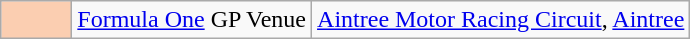<table class="wikitable">
<tr>
<td width=40px align=center style="background-color:#FBCEB1"></td>
<td><a href='#'>Formula One</a> GP Venue</td>
<td><a href='#'>Aintree Motor Racing Circuit</a>, <a href='#'>Aintree</a></td>
</tr>
</table>
